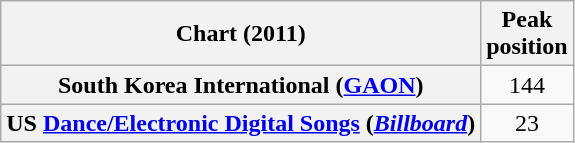<table class="wikitable plainrowheaders sortable" style="text-align:center">
<tr>
<th scope="col">Chart (2011)</th>
<th scope="col">Peak<br>position</th>
</tr>
<tr>
<th scope="row">South Korea International (<a href='#'>GAON</a>)</th>
<td>144</td>
</tr>
<tr>
<th scope="row">US <a href='#'>Dance/Electronic Digital Songs</a> (<em><a href='#'>Billboard</a></em>)</th>
<td>23</td>
</tr>
</table>
